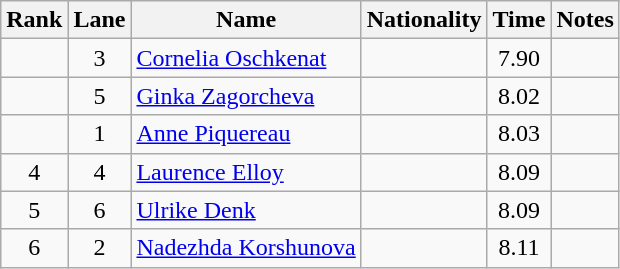<table class="wikitable sortable" style="text-align:center">
<tr>
<th>Rank</th>
<th>Lane</th>
<th>Name</th>
<th>Nationality</th>
<th>Time</th>
<th>Notes</th>
</tr>
<tr>
<td></td>
<td>3</td>
<td align="left"><a href='#'>Cornelia Oschkenat</a></td>
<td align=left></td>
<td>7.90</td>
<td></td>
</tr>
<tr>
<td></td>
<td>5</td>
<td align="left"><a href='#'>Ginka Zagorcheva</a></td>
<td align=left></td>
<td>8.02</td>
<td></td>
</tr>
<tr>
<td></td>
<td>1</td>
<td align="left"><a href='#'>Anne Piquereau</a></td>
<td align=left></td>
<td>8.03</td>
<td></td>
</tr>
<tr>
<td>4</td>
<td>4</td>
<td align="left"><a href='#'>Laurence Elloy</a></td>
<td align=left></td>
<td>8.09</td>
<td></td>
</tr>
<tr>
<td>5</td>
<td>6</td>
<td align="left"><a href='#'>Ulrike Denk</a></td>
<td align=left></td>
<td>8.09</td>
<td></td>
</tr>
<tr>
<td>6</td>
<td>2</td>
<td align="left"><a href='#'>Nadezhda Korshunova</a></td>
<td align=left></td>
<td>8.11</td>
<td></td>
</tr>
</table>
